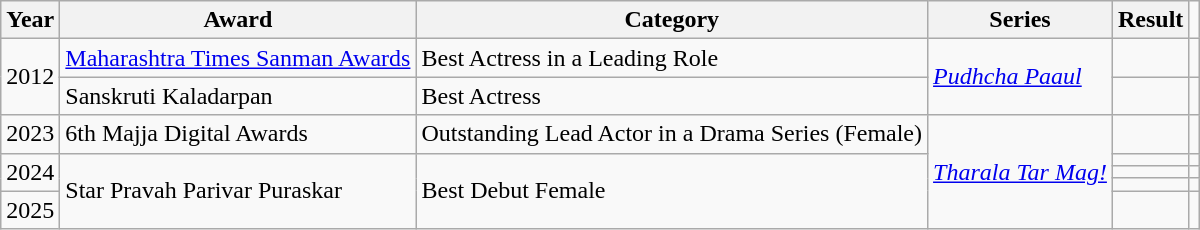<table class="wikitable">
<tr>
<th>Year</th>
<th>Award</th>
<th>Category</th>
<th>Series</th>
<th>Result</th>
</tr>
<tr>
<td rowspan="2">2012</td>
<td><a href='#'>Maharashtra Times Sanman Awards</a></td>
<td>Best Actress in a Leading Role</td>
<td rowspan="2"><em><a href='#'>Pudhcha Paaul</a></em></td>
<td></td>
<td></td>
</tr>
<tr>
<td>Sanskruti Kaladarpan</td>
<td>Best Actress</td>
<td></td>
<td></td>
</tr>
<tr>
<td>2023</td>
<td>6th Majja Digital Awards</td>
<td>Outstanding Lead Actor in a Drama Series (Female)</td>
<td rowspan="5"><em><a href='#'>Tharala Tar Mag!</a></em></td>
<td></td>
<td></td>
</tr>
<tr>
<td rowspan="3">2024</td>
<td rowspan="4">Star Pravah Parivar Puraskar</td>
<td rowspan="7">Best Debut Female</td>
<td></td>
<td></td>
</tr>
<tr>
<td></td>
<td></td>
</tr>
<tr>
<td></td>
<td></td>
</tr>
<tr>
<td>2025</td>
<td></td>
<td></td>
</tr>
</table>
